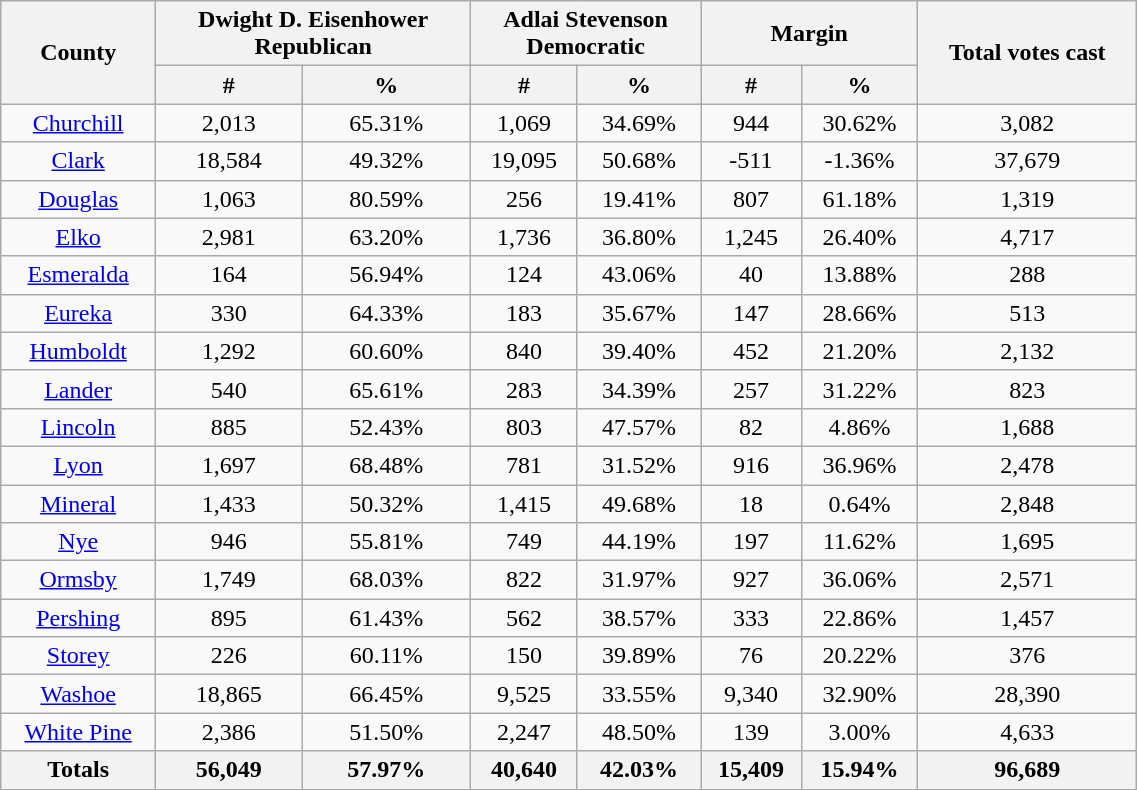<table width="60%"  class="wikitable sortable" style="text-align:center">
<tr>
<th style="text-align:center;" rowspan="2">County</th>
<th style="text-align:center;" colspan="2">Dwight D. Eisenhower<br>Republican</th>
<th style="text-align:center;" colspan="2">Adlai Stevenson<br>Democratic</th>
<th style="text-align:center;" colspan="2">Margin</th>
<th style="text-align:center;" rowspan="2">Total votes cast</th>
</tr>
<tr>
<th style="text-align:center;" data-sort-type="number">#</th>
<th style="text-align:center;" data-sort-type="number">%</th>
<th style="text-align:center;" data-sort-type="number">#</th>
<th style="text-align:center;" data-sort-type="number">%</th>
<th style="text-align:center;" data-sort-type="number">#</th>
<th style="text-align:center;" data-sort-type="number">%</th>
</tr>
<tr style="text-align:center;">
<td><a href='#'>Churchill</a></td>
<td>2,013</td>
<td>65.31%</td>
<td>1,069</td>
<td>34.69%</td>
<td>944</td>
<td>30.62%</td>
<td>3,082</td>
</tr>
<tr style="text-align:center;">
<td><a href='#'>Clark</a></td>
<td>18,584</td>
<td>49.32%</td>
<td>19,095</td>
<td>50.68%</td>
<td>-511</td>
<td>-1.36%</td>
<td>37,679</td>
</tr>
<tr style="text-align:center;">
<td><a href='#'>Douglas</a></td>
<td>1,063</td>
<td>80.59%</td>
<td>256</td>
<td>19.41%</td>
<td>807</td>
<td>61.18%</td>
<td>1,319</td>
</tr>
<tr style="text-align:center;">
<td><a href='#'>Elko</a></td>
<td>2,981</td>
<td>63.20%</td>
<td>1,736</td>
<td>36.80%</td>
<td>1,245</td>
<td>26.40%</td>
<td>4,717</td>
</tr>
<tr style="text-align:center;">
<td><a href='#'>Esmeralda</a></td>
<td>164</td>
<td>56.94%</td>
<td>124</td>
<td>43.06%</td>
<td>40</td>
<td>13.88%</td>
<td>288</td>
</tr>
<tr style="text-align:center;">
<td><a href='#'>Eureka</a></td>
<td>330</td>
<td>64.33%</td>
<td>183</td>
<td>35.67%</td>
<td>147</td>
<td>28.66%</td>
<td>513</td>
</tr>
<tr style="text-align:center;">
<td><a href='#'>Humboldt</a></td>
<td>1,292</td>
<td>60.60%</td>
<td>840</td>
<td>39.40%</td>
<td>452</td>
<td>21.20%</td>
<td>2,132</td>
</tr>
<tr style="text-align:center;">
<td><a href='#'>Lander</a></td>
<td>540</td>
<td>65.61%</td>
<td>283</td>
<td>34.39%</td>
<td>257</td>
<td>31.22%</td>
<td>823</td>
</tr>
<tr style="text-align:center;">
<td><a href='#'>Lincoln</a></td>
<td>885</td>
<td>52.43%</td>
<td>803</td>
<td>47.57%</td>
<td>82</td>
<td>4.86%</td>
<td>1,688</td>
</tr>
<tr style="text-align:center;">
<td><a href='#'>Lyon</a></td>
<td>1,697</td>
<td>68.48%</td>
<td>781</td>
<td>31.52%</td>
<td>916</td>
<td>36.96%</td>
<td>2,478</td>
</tr>
<tr style="text-align:center;">
<td><a href='#'>Mineral</a></td>
<td>1,433</td>
<td>50.32%</td>
<td>1,415</td>
<td>49.68%</td>
<td>18</td>
<td>0.64%</td>
<td>2,848</td>
</tr>
<tr style="text-align:center;">
<td><a href='#'>Nye</a></td>
<td>946</td>
<td>55.81%</td>
<td>749</td>
<td>44.19%</td>
<td>197</td>
<td>11.62%</td>
<td>1,695</td>
</tr>
<tr style="text-align:center;">
<td><a href='#'>Ormsby</a></td>
<td>1,749</td>
<td>68.03%</td>
<td>822</td>
<td>31.97%</td>
<td>927</td>
<td>36.06%</td>
<td>2,571</td>
</tr>
<tr style="text-align:center;">
<td><a href='#'>Pershing</a></td>
<td>895</td>
<td>61.43%</td>
<td>562</td>
<td>38.57%</td>
<td>333</td>
<td>22.86%</td>
<td>1,457</td>
</tr>
<tr style="text-align:center;">
<td><a href='#'>Storey</a></td>
<td>226</td>
<td>60.11%</td>
<td>150</td>
<td>39.89%</td>
<td>76</td>
<td>20.22%</td>
<td>376</td>
</tr>
<tr style="text-align:center;">
<td><a href='#'>Washoe</a></td>
<td>18,865</td>
<td>66.45%</td>
<td>9,525</td>
<td>33.55%</td>
<td>9,340</td>
<td>32.90%</td>
<td>28,390</td>
</tr>
<tr style="text-align:center;">
<td><a href='#'>White Pine</a></td>
<td>2,386</td>
<td>51.50%</td>
<td>2,247</td>
<td>48.50%</td>
<td>139</td>
<td>3.00%</td>
<td>4,633</td>
</tr>
<tr style="text-align:center;">
<th>Totals</th>
<th>56,049</th>
<th>57.97%</th>
<th>40,640</th>
<th>42.03%</th>
<th>15,409</th>
<th>15.94%</th>
<th>96,689</th>
</tr>
</table>
